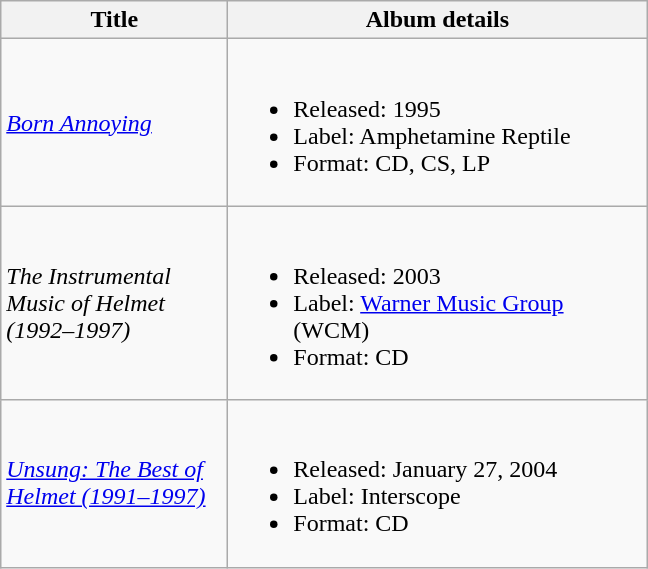<table class ="wikitable">
<tr>
<th scope="col" rowspan="1" style="width:9em;">Title</th>
<th scope="col" rowspan="1" style="width:17em;">Album details</th>
</tr>
<tr>
<td><em><a href='#'>Born Annoying</a></em></td>
<td><br><ul><li>Released: 1995</li><li>Label: Amphetamine Reptile</li><li>Format: CD, CS, LP</li></ul></td>
</tr>
<tr>
<td><em>The Instrumental Music of Helmet (1992–1997)</em></td>
<td><br><ul><li>Released: 2003</li><li>Label: <a href='#'>Warner Music Group</a> (WCM)</li><li>Format: CD</li></ul></td>
</tr>
<tr>
<td><em><a href='#'>Unsung: The Best of Helmet (1991–1997)</a></em></td>
<td><br><ul><li>Released: January 27, 2004</li><li>Label: Interscope</li><li>Format: CD</li></ul></td>
</tr>
</table>
